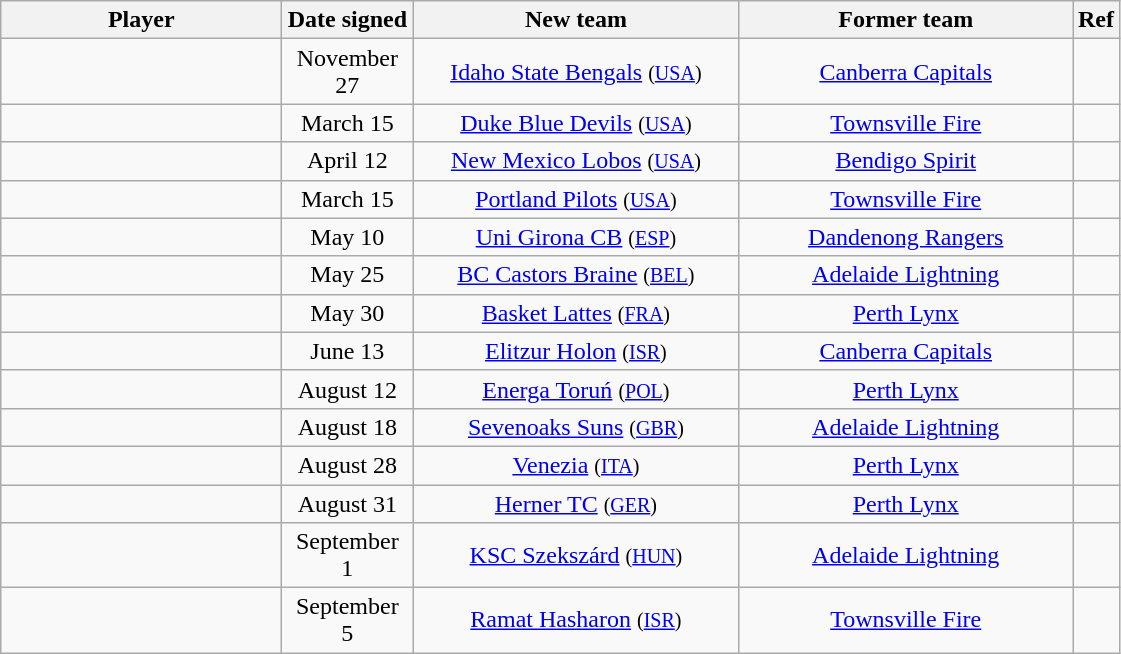<table class="wikitable sortable" style="text-align:center">
<tr>
<th style="width:180px">Player</th>
<th style="width:80px">Date signed</th>
<th style="width:210px">New team</th>
<th style="width:215px">Former team</th>
<th class="unsortable">Ref</th>
</tr>
<tr>
<td align="left"> </td>
<td align="center">November 27</td>
<td align="center"><a href='#'>Idaho State Bengals</a> <small>(<a href='#'>USA</a>)</small></td>
<td align="center"><a href='#'>Canberra Capitals</a></td>
<td align="center"></td>
</tr>
<tr>
<td align="left"> </td>
<td align="center">March 15</td>
<td align="center"><a href='#'>Duke Blue Devils</a> <small>(<a href='#'>USA</a>)</small></td>
<td align="center"><a href='#'>Townsville Fire</a></td>
<td align="center"></td>
</tr>
<tr>
<td align="left"> </td>
<td align="center">April 12</td>
<td align="center"><a href='#'>New Mexico Lobos</a> <small>(<a href='#'>USA</a>)</small></td>
<td align="center"><a href='#'>Bendigo Spirit</a></td>
<td align="center"></td>
</tr>
<tr>
<td align="left"> </td>
<td align="center">March 15</td>
<td align="center"><a href='#'>Portland Pilots</a> <small>(<a href='#'>USA</a>)</small></td>
<td align="center"><a href='#'>Townsville Fire</a></td>
<td align="center"></td>
</tr>
<tr>
<td align="left"> </td>
<td align="center">May 10</td>
<td align="center"><a href='#'>Uni Girona CB</a> <small>(<a href='#'>ESP</a>)</small></td>
<td align="center"><a href='#'>Dandenong Rangers</a></td>
<td align="center"></td>
</tr>
<tr>
<td align="left"> </td>
<td align="center">May 25</td>
<td align="center"><a href='#'>BC Castors Braine</a> <small>(<a href='#'>BEL</a>)</small></td>
<td align="center"><a href='#'>Adelaide Lightning</a></td>
<td align="center"></td>
</tr>
<tr>
<td align="left"> </td>
<td align="center">May 30</td>
<td align="center"><a href='#'>Basket Lattes</a> <small>(<a href='#'>FRA</a>)</small></td>
<td align="center"><a href='#'>Perth Lynx</a></td>
<td align="center"></td>
</tr>
<tr>
<td align="left"> </td>
<td align="center">June 13</td>
<td align="center"><a href='#'>Elitzur Holon</a> <small>(<a href='#'>ISR</a>)</small></td>
<td align="center"><a href='#'>Canberra Capitals</a></td>
<td align="center"></td>
</tr>
<tr>
<td align="left"> </td>
<td align="center">August 12</td>
<td align="center"><a href='#'>Energa Toruń</a> <small>(<a href='#'>POL</a>)</small></td>
<td align="center"><a href='#'>Perth Lynx</a></td>
<td align="center"></td>
</tr>
<tr>
<td align="left"> </td>
<td align="center">August 18</td>
<td align="center"><a href='#'>Sevenoaks Suns</a> <small>(<a href='#'>GBR</a>)</small></td>
<td align="center"><a href='#'>Adelaide Lightning</a></td>
<td align="center"></td>
</tr>
<tr>
<td align="left"> </td>
<td align="center">August 28</td>
<td align="center"><a href='#'>Venezia</a> <small>(<a href='#'>ITA</a>)</small></td>
<td align="center"><a href='#'>Perth Lynx</a></td>
<td align="center"></td>
</tr>
<tr>
<td align="left"> </td>
<td align="center">August 31</td>
<td align="center"><a href='#'>Herner TC</a> <small>(<a href='#'>GER</a>)</small></td>
<td align="center"><a href='#'>Perth Lynx</a></td>
<td align="center"></td>
</tr>
<tr>
<td align="left"> </td>
<td align="center">September 1</td>
<td align="center"><a href='#'>KSC Szekszárd</a> <small>(<a href='#'>HUN</a>)</small></td>
<td align="center"><a href='#'>Adelaide Lightning</a></td>
<td align="center"></td>
</tr>
<tr>
<td align="left"> </td>
<td align="center">September 5</td>
<td align="center"><a href='#'>Ramat Hasharon</a> <small>(<a href='#'>ISR</a>)</small></td>
<td align="center"><a href='#'>Townsville Fire</a></td>
<td align="center"></td>
</tr>
</table>
